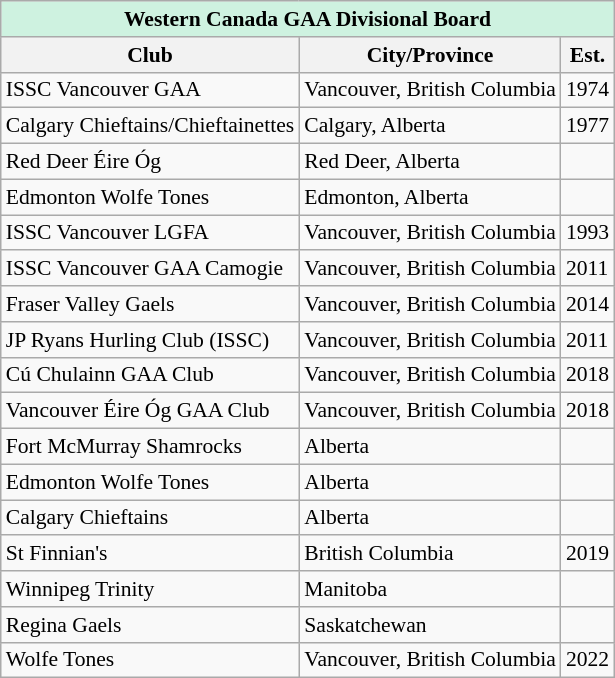<table class="wikitable" style="text-align:left; font-size:90%;">
<tr>
<th style=background:#CEF2E0 colspan=4><span>Western Canada GAA Divisional Board</span></th>
</tr>
<tr>
<th>Club</th>
<th>City/Province</th>
<th>Est.</th>
</tr>
<tr>
<td>ISSC Vancouver GAA</td>
<td> Vancouver, British Columbia</td>
<td>1974</td>
</tr>
<tr>
<td>Calgary Chieftains/Chieftainettes</td>
<td> Calgary, Alberta</td>
<td>1977</td>
</tr>
<tr>
<td>Red Deer Éire Óg</td>
<td> Red Deer, Alberta</td>
<td></td>
</tr>
<tr>
<td>Edmonton Wolfe Tones</td>
<td> Edmonton, Alberta</td>
<td></td>
</tr>
<tr>
<td>ISSC Vancouver LGFA</td>
<td> Vancouver, British Columbia</td>
<td>1993</td>
</tr>
<tr>
<td>ISSC Vancouver GAA Camogie</td>
<td> Vancouver, British Columbia</td>
<td>2011</td>
</tr>
<tr>
<td>Fraser Valley Gaels</td>
<td> Vancouver, British Columbia</td>
<td>2014</td>
</tr>
<tr>
<td>JP Ryans Hurling Club (ISSC)</td>
<td> Vancouver, British Columbia</td>
<td>2011</td>
</tr>
<tr>
<td>Cú Chulainn GAA Club</td>
<td> Vancouver, British Columbia</td>
<td>2018</td>
</tr>
<tr>
<td>Vancouver Éire Óg GAA Club</td>
<td> Vancouver, British Columbia</td>
<td>2018</td>
</tr>
<tr>
<td>Fort McMurray Shamrocks</td>
<td> Alberta</td>
<td></td>
</tr>
<tr>
<td>Edmonton Wolfe Tones</td>
<td> Alberta</td>
<td></td>
</tr>
<tr>
<td>Calgary Chieftains</td>
<td> Alberta</td>
<td></td>
</tr>
<tr>
<td>St Finnian's</td>
<td> British Columbia</td>
<td>2019</td>
</tr>
<tr>
<td>Winnipeg Trinity</td>
<td> Manitoba</td>
<td></td>
</tr>
<tr>
<td>Regina Gaels</td>
<td> Saskatchewan</td>
<td></td>
</tr>
<tr>
<td>Wolfe Tones</td>
<td> Vancouver, British Columbia</td>
<td>2022</td>
</tr>
</table>
